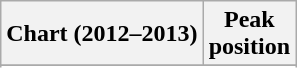<table class="wikitable sortable">
<tr>
<th align="left">Chart (2012–2013)</th>
<th align="center">Peak<br>position</th>
</tr>
<tr>
</tr>
<tr>
</tr>
<tr>
</tr>
<tr>
</tr>
<tr>
</tr>
</table>
